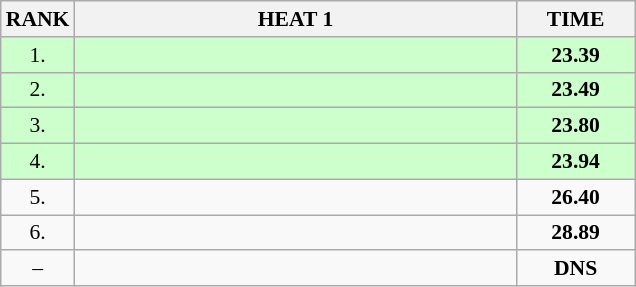<table class="wikitable" style="border-collapse: collapse; font-size: 90%;">
<tr>
<th>RANK</th>
<th style="width: 20em">HEAT 1</th>
<th style="width: 5em">TIME</th>
</tr>
<tr style="background:#ccffcc;">
<td align="center">1.</td>
<td></td>
<td align="center"><strong>23.39</strong></td>
</tr>
<tr style="background:#ccffcc;">
<td align="center">2.</td>
<td></td>
<td align="center"><strong>23.49</strong></td>
</tr>
<tr style="background:#ccffcc;">
<td align="center">3.</td>
<td></td>
<td align="center"><strong>23.80</strong></td>
</tr>
<tr style="background:#ccffcc;">
<td align="center">4.</td>
<td></td>
<td align="center"><strong>23.94</strong></td>
</tr>
<tr>
<td align="center">5.</td>
<td></td>
<td align="center"><strong>26.40</strong></td>
</tr>
<tr>
<td align="center">6.</td>
<td></td>
<td align="center"><strong>28.89</strong></td>
</tr>
<tr>
<td align="center">–</td>
<td></td>
<td align="center"><strong>DNS</strong></td>
</tr>
</table>
